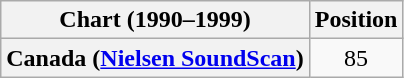<table class="wikitable plainrowheaders" style="text-align:center">
<tr>
<th>Chart (1990–1999)</th>
<th>Position</th>
</tr>
<tr>
<th scope="row">Canada (<a href='#'>Nielsen SoundScan</a>)</th>
<td>85</td>
</tr>
</table>
